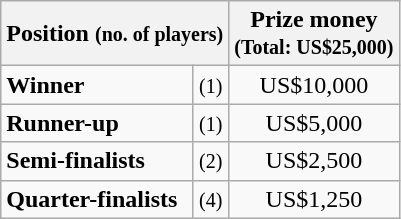<table class="wikitable">
<tr>
<th colspan=2>Position <small>(no. of players)</small></th>
<th>Prize money<br><small>(Total: US$25,000)</small></th>
</tr>
<tr>
<td><strong>Winner</strong></td>
<td align=center><small>(1)</small></td>
<td align=center>US$10,000</td>
</tr>
<tr>
<td><strong>Runner-up</strong></td>
<td align=center><small>(1)</small></td>
<td align=center>US$5,000</td>
</tr>
<tr>
<td><strong>Semi-finalists</strong></td>
<td align=center><small>(2)</small></td>
<td align=center>US$2,500</td>
</tr>
<tr>
<td><strong>Quarter-finalists</strong></td>
<td align=center><small>(4)</small></td>
<td align=center>US$1,250</td>
</tr>
</table>
